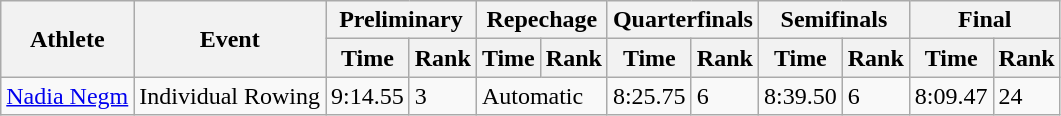<table class="wikitable">
<tr>
<th rowspan="2">Athlete</th>
<th rowspan="2">Event</th>
<th colspan="2">Preliminary</th>
<th colspan="2">Repechage</th>
<th colspan="2">Quarterfinals</th>
<th colspan="2">Semifinals</th>
<th colspan="2">Final</th>
</tr>
<tr>
<th>Time</th>
<th>Rank</th>
<th>Time</th>
<th>Rank</th>
<th>Time</th>
<th>Rank</th>
<th>Time</th>
<th>Rank</th>
<th>Time</th>
<th>Rank</th>
</tr>
<tr>
<td><a href='#'>Nadia Negm</a></td>
<td>Individual Rowing</td>
<td>9:14.55</td>
<td>3</td>
<td colspan="2">Automatic</td>
<td>8:25.75</td>
<td>6</td>
<td>8:39.50</td>
<td>6</td>
<td>8:09.47</td>
<td>24</td>
</tr>
</table>
